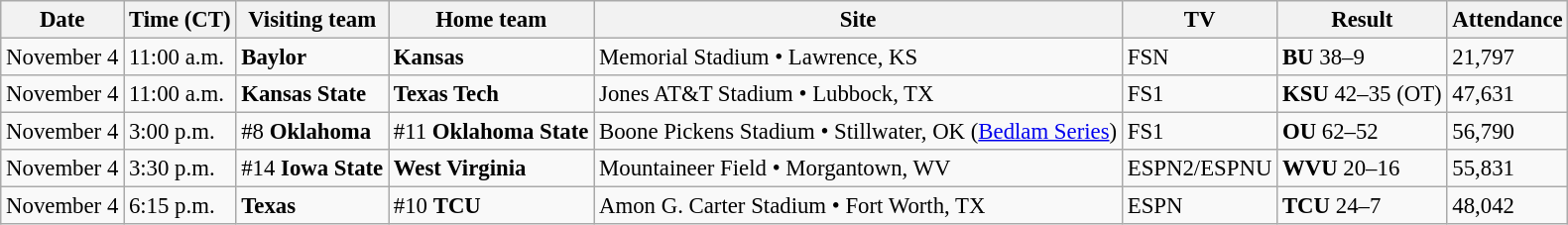<table class="wikitable" style="font-size:95%;">
<tr>
<th>Date</th>
<th>Time (CT)</th>
<th>Visiting team</th>
<th>Home team</th>
<th>Site</th>
<th>TV</th>
<th>Result</th>
<th>Attendance</th>
</tr>
<tr bgcolor=>
<td>November 4</td>
<td>11:00 a.m.</td>
<td><strong>Baylor</strong></td>
<td><strong>Kansas</strong></td>
<td>Memorial Stadium • Lawrence, KS</td>
<td>FSN</td>
<td><strong>BU</strong> 38–9</td>
<td>21,797</td>
</tr>
<tr bgcolor=>
<td>November 4</td>
<td>11:00 a.m.</td>
<td><strong>Kansas State</strong></td>
<td><strong>Texas Tech</strong></td>
<td>Jones AT&T Stadium • Lubbock, TX</td>
<td>FS1</td>
<td><strong>KSU</strong> 42–35 (OT)</td>
<td>47,631</td>
</tr>
<tr bgcolor=>
<td>November 4</td>
<td>3:00 p.m.</td>
<td>#8 <strong>Oklahoma</strong></td>
<td>#11 <strong>Oklahoma State</strong></td>
<td>Boone Pickens Stadium • Stillwater, OK (<a href='#'>Bedlam Series</a>)</td>
<td>FS1</td>
<td><strong>OU</strong> 62–52</td>
<td>56,790</td>
</tr>
<tr bgcolor=>
<td>November 4</td>
<td>3:30 p.m.</td>
<td>#14 <strong>Iowa State</strong></td>
<td><strong>West Virginia</strong></td>
<td>Mountaineer Field • Morgantown, WV</td>
<td>ESPN2/ESPNU</td>
<td><strong>WVU</strong> 20–16</td>
<td>55,831</td>
</tr>
<tr bgcolor=>
<td>November 4</td>
<td>6:15 p.m.</td>
<td><strong>Texas</strong></td>
<td>#10 <strong>TCU</strong></td>
<td>Amon G. Carter Stadium • Fort Worth, TX</td>
<td>ESPN</td>
<td><strong>TCU</strong> 24–7</td>
<td>48,042</td>
</tr>
</table>
